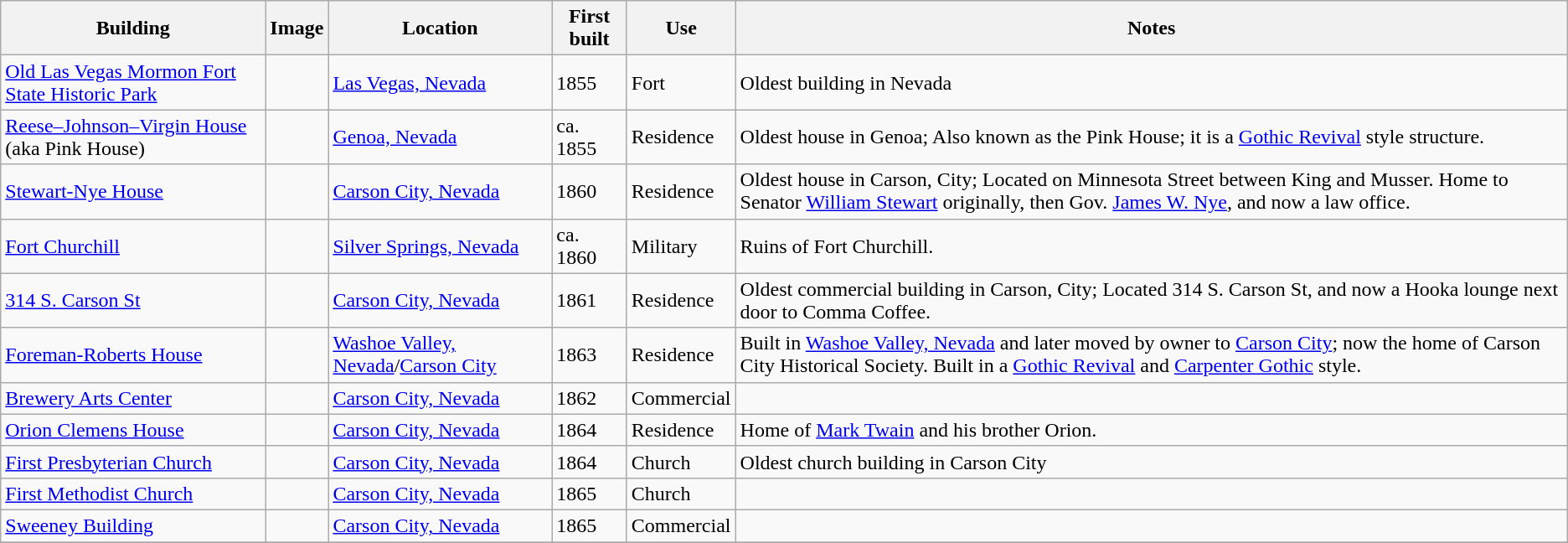<table class="wikitable sortable">
<tr>
<th>Building</th>
<th class="unsortable">Image</th>
<th>Location</th>
<th>First built</th>
<th>Use</th>
<th class="unsortable">Notes</th>
</tr>
<tr>
<td><a href='#'>Old Las Vegas Mormon Fort State Historic Park</a></td>
<td></td>
<td><a href='#'>Las Vegas, Nevada</a></td>
<td>1855</td>
<td>Fort</td>
<td>Oldest building in Nevada</td>
</tr>
<tr>
<td><a href='#'>Reese–Johnson–Virgin House</a> (aka Pink House)</td>
<td></td>
<td><a href='#'>Genoa, Nevada</a></td>
<td>ca. 1855</td>
<td>Residence</td>
<td>Oldest house in Genoa; Also known as the Pink House; it is a <a href='#'>Gothic Revival</a> style structure.</td>
</tr>
<tr>
<td><a href='#'>Stewart-Nye House</a></td>
<td></td>
<td><a href='#'>Carson City, Nevada</a></td>
<td>1860</td>
<td>Residence</td>
<td>Oldest house in Carson, City; Located on Minnesota Street between King and Musser. Home to Senator <a href='#'>William Stewart</a> originally, then Gov. <a href='#'>James W. Nye</a>, and now a law office.</td>
</tr>
<tr>
<td><a href='#'>Fort Churchill</a></td>
<td></td>
<td><a href='#'>Silver Springs, Nevada</a></td>
<td>ca. 1860</td>
<td>Military</td>
<td>Ruins of Fort Churchill.</td>
</tr>
<tr>
<td><a href='#'>314 S. Carson St</a></td>
<td></td>
<td><a href='#'>Carson City, Nevada</a></td>
<td>1861</td>
<td>Residence</td>
<td>Oldest commercial building in Carson, City; Located 314 S. Carson St, and now a Hooka lounge next door to Comma Coffee.</td>
</tr>
<tr>
<td><a href='#'>Foreman-Roberts House</a></td>
<td></td>
<td><a href='#'>Washoe Valley, Nevada</a>/<a href='#'>Carson City</a></td>
<td>1863</td>
<td>Residence</td>
<td>Built in <a href='#'>Washoe Valley, Nevada</a> and later moved by owner to <a href='#'>Carson City</a>; now the home of Carson City Historical Society. Built in a <a href='#'>Gothic Revival</a> and <a href='#'>Carpenter Gothic</a> style.</td>
</tr>
<tr>
<td><a href='#'>Brewery Arts Center</a></td>
<td></td>
<td><a href='#'>Carson City, Nevada</a></td>
<td>1862</td>
<td>Commercial</td>
<td></td>
</tr>
<tr>
<td><a href='#'>Orion Clemens House</a></td>
<td></td>
<td><a href='#'>Carson City, Nevada</a></td>
<td>1864</td>
<td>Residence</td>
<td>Home of <a href='#'>Mark Twain</a> and his brother Orion.</td>
</tr>
<tr>
<td><a href='#'>First Presbyterian Church</a></td>
<td></td>
<td><a href='#'>Carson City, Nevada</a></td>
<td>1864</td>
<td>Church</td>
<td>Oldest church building in Carson City</td>
</tr>
<tr>
<td><a href='#'>First Methodist Church</a></td>
<td></td>
<td><a href='#'>Carson City, Nevada</a></td>
<td>1865</td>
<td>Church</td>
<td></td>
</tr>
<tr>
<td><a href='#'>Sweeney Building</a></td>
<td></td>
<td><a href='#'>Carson City, Nevada</a></td>
<td>1865</td>
<td>Commercial</td>
<td></td>
</tr>
<tr>
</tr>
</table>
